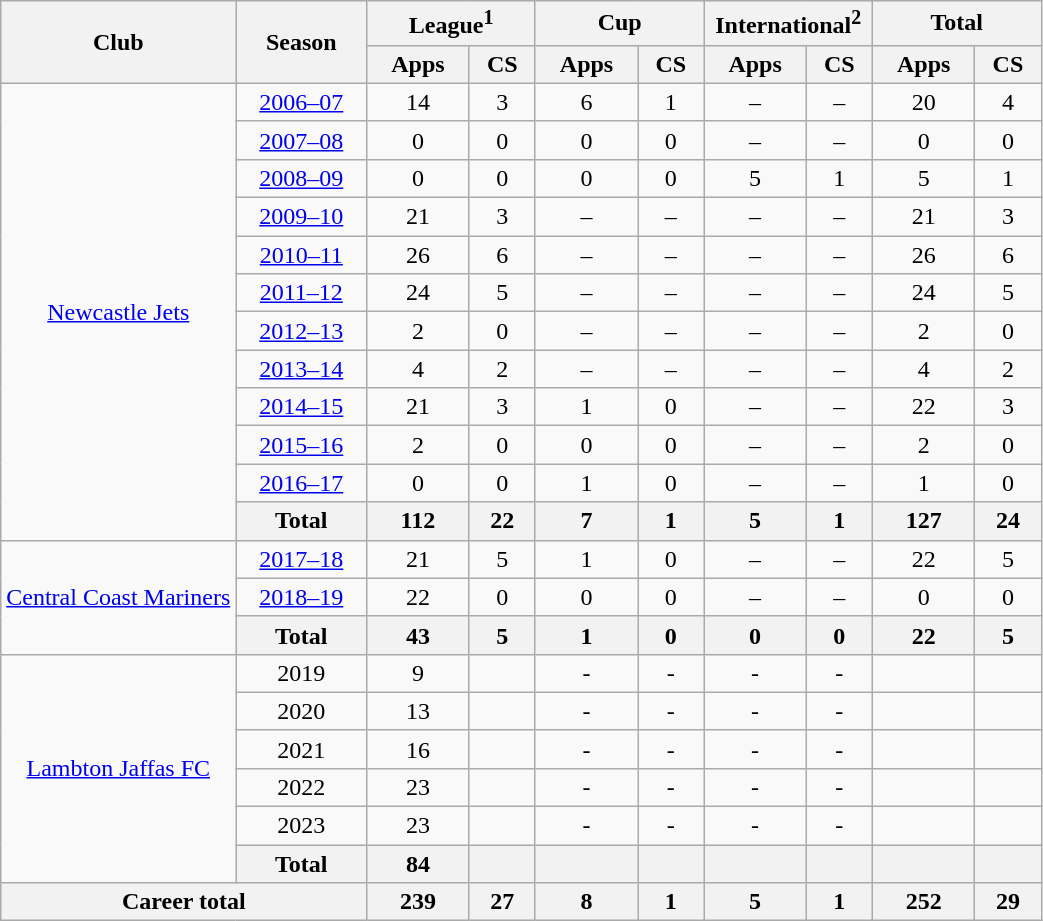<table class="wikitable" style="text-align: center;">
<tr>
<th rowspan="2">Club</th>
<th rowspan="2" width="80">Season</th>
<th colspan="2" width="105">League<sup>1</sup></th>
<th colspan="2" width="105">Cup</th>
<th colspan="2" width="105">International<sup>2</sup></th>
<th colspan="2" width="105">Total</th>
</tr>
<tr>
<th>Apps</th>
<th>CS</th>
<th>Apps</th>
<th>CS</th>
<th>Apps</th>
<th>CS</th>
<th>Apps</th>
<th>CS</th>
</tr>
<tr>
<td rowspan="12" valign="center"><a href='#'>Newcastle Jets</a></td>
<td><a href='#'>2006–07</a></td>
<td>14</td>
<td>3</td>
<td>6</td>
<td>1</td>
<td>–</td>
<td>–</td>
<td>20</td>
<td>4</td>
</tr>
<tr>
<td><a href='#'>2007–08</a></td>
<td>0</td>
<td>0</td>
<td>0</td>
<td>0</td>
<td>–</td>
<td>–</td>
<td>0</td>
<td>0</td>
</tr>
<tr>
<td><a href='#'>2008–09</a></td>
<td>0</td>
<td>0</td>
<td>0</td>
<td>0</td>
<td>5</td>
<td>1</td>
<td>5</td>
<td>1</td>
</tr>
<tr>
<td><a href='#'>2009–10</a></td>
<td>21</td>
<td>3</td>
<td>–</td>
<td>–</td>
<td>–</td>
<td>–</td>
<td>21</td>
<td>3</td>
</tr>
<tr>
<td><a href='#'>2010–11</a></td>
<td>26</td>
<td>6</td>
<td>–</td>
<td>–</td>
<td>–</td>
<td>–</td>
<td>26</td>
<td>6</td>
</tr>
<tr>
<td><a href='#'>2011–12</a></td>
<td>24</td>
<td>5</td>
<td>–</td>
<td>–</td>
<td>–</td>
<td>–</td>
<td>24</td>
<td>5</td>
</tr>
<tr>
<td><a href='#'>2012–13</a></td>
<td>2</td>
<td>0</td>
<td>–</td>
<td>–</td>
<td>–</td>
<td>–</td>
<td>2</td>
<td>0</td>
</tr>
<tr>
<td><a href='#'>2013–14</a></td>
<td>4</td>
<td>2</td>
<td>–</td>
<td>–</td>
<td>–</td>
<td>–</td>
<td>4</td>
<td>2</td>
</tr>
<tr>
<td><a href='#'>2014–15</a></td>
<td>21</td>
<td>3</td>
<td>1</td>
<td>0</td>
<td>–</td>
<td>–</td>
<td>22</td>
<td>3</td>
</tr>
<tr>
<td><a href='#'>2015–16</a></td>
<td>2</td>
<td>0</td>
<td>0</td>
<td>0</td>
<td>–</td>
<td>–</td>
<td>2</td>
<td>0</td>
</tr>
<tr>
<td><a href='#'>2016–17</a></td>
<td>0</td>
<td>0</td>
<td>1</td>
<td>0</td>
<td>–</td>
<td>–</td>
<td>1</td>
<td>0</td>
</tr>
<tr>
<th>Total</th>
<th>112</th>
<th>22</th>
<th>7</th>
<th>1</th>
<th>5</th>
<th>1</th>
<th>127</th>
<th>24</th>
</tr>
<tr>
<td rowspan="3" valign="center"><a href='#'>Central Coast Mariners</a></td>
<td><a href='#'>2017–18</a></td>
<td>21</td>
<td>5</td>
<td>1</td>
<td>0</td>
<td>–</td>
<td>–</td>
<td>22</td>
<td>5</td>
</tr>
<tr>
<td><a href='#'>2018–19</a></td>
<td>22</td>
<td>0</td>
<td>0</td>
<td>0</td>
<td>–</td>
<td>–</td>
<td>0</td>
<td>0</td>
</tr>
<tr>
<th>Total</th>
<th>43</th>
<th>5</th>
<th>1</th>
<th>0</th>
<th>0</th>
<th>0</th>
<th>22</th>
<th>5</th>
</tr>
<tr>
<td rowspan="6"><a href='#'>Lambton Jaffas FC</a></td>
<td>2019</td>
<td>9</td>
<td></td>
<td>-</td>
<td>-</td>
<td>-</td>
<td>-</td>
<td></td>
<td></td>
</tr>
<tr>
<td>2020</td>
<td>13</td>
<td></td>
<td>-</td>
<td>-</td>
<td>-</td>
<td>-</td>
<td></td>
<td></td>
</tr>
<tr>
<td>2021</td>
<td>16</td>
<td></td>
<td>-</td>
<td>-</td>
<td>-</td>
<td>-</td>
<td></td>
<td></td>
</tr>
<tr>
<td>2022</td>
<td>23</td>
<td></td>
<td>-</td>
<td>-</td>
<td>-</td>
<td>-</td>
<td></td>
<td></td>
</tr>
<tr>
<td>2023</td>
<td>23</td>
<td></td>
<td>-</td>
<td>-</td>
<td>-</td>
<td>-</td>
<td></td>
<td></td>
</tr>
<tr>
<th>Total</th>
<th>84</th>
<th></th>
<th></th>
<th></th>
<th></th>
<th></th>
<th></th>
<th></th>
</tr>
<tr>
<th colspan="2">Career total</th>
<th>239</th>
<th>27</th>
<th>8</th>
<th>1</th>
<th>5</th>
<th>1</th>
<th>252</th>
<th>29</th>
</tr>
</table>
